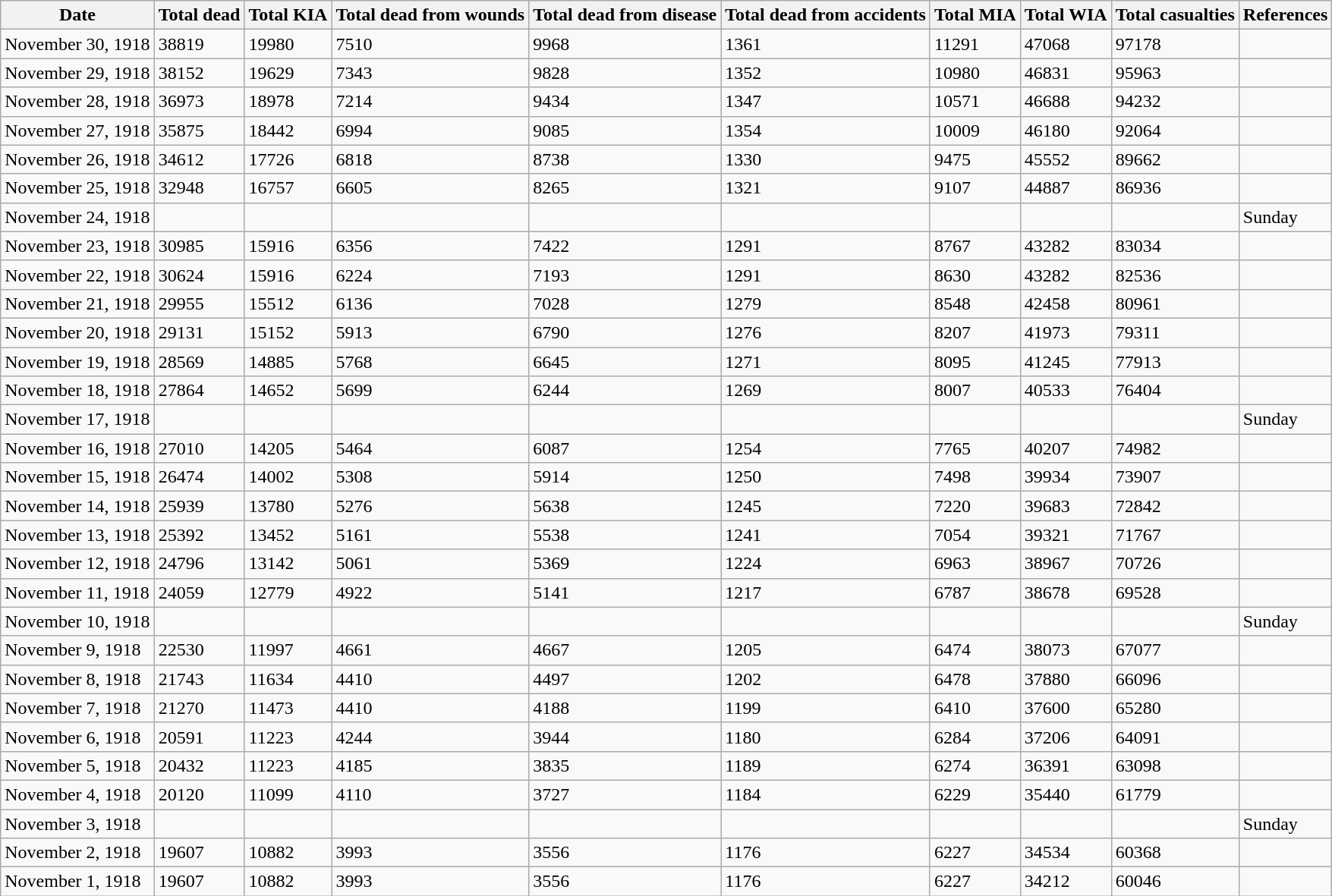<table role="presentation" class="wikitable mw-collapsible">
<tr>
<th>Date</th>
<th>Total dead</th>
<th>Total KIA</th>
<th>Total dead from wounds</th>
<th>Total dead from disease</th>
<th>Total dead from accidents</th>
<th>Total MIA</th>
<th>Total WIA</th>
<th>Total casualties</th>
<th>References</th>
</tr>
<tr>
<td>November 30, 1918</td>
<td>38819</td>
<td>19980</td>
<td>7510</td>
<td>9968</td>
<td>1361</td>
<td>11291</td>
<td>47068</td>
<td>97178</td>
<td></td>
</tr>
<tr>
<td>November 29, 1918</td>
<td>38152</td>
<td>19629</td>
<td>7343</td>
<td>9828</td>
<td>1352</td>
<td>10980</td>
<td>46831</td>
<td>95963</td>
<td></td>
</tr>
<tr>
<td>November 28, 1918</td>
<td>36973</td>
<td>18978</td>
<td>7214</td>
<td>9434</td>
<td>1347</td>
<td>10571</td>
<td>46688</td>
<td>94232</td>
<td></td>
</tr>
<tr>
<td>November 27, 1918</td>
<td>35875</td>
<td>18442</td>
<td>6994</td>
<td>9085</td>
<td>1354</td>
<td>10009</td>
<td>46180</td>
<td>92064</td>
<td></td>
</tr>
<tr>
<td>November 26, 1918</td>
<td>34612</td>
<td>17726</td>
<td>6818</td>
<td>8738</td>
<td>1330</td>
<td>9475</td>
<td>45552</td>
<td>89662</td>
<td></td>
</tr>
<tr>
<td>November 25, 1918</td>
<td>32948</td>
<td>16757</td>
<td>6605</td>
<td>8265</td>
<td>1321</td>
<td>9107</td>
<td>44887</td>
<td>86936</td>
<td></td>
</tr>
<tr>
<td>November 24, 1918</td>
<td></td>
<td></td>
<td></td>
<td></td>
<td></td>
<td></td>
<td></td>
<td></td>
<td>Sunday</td>
</tr>
<tr>
<td>November 23, 1918</td>
<td>30985</td>
<td>15916</td>
<td>6356</td>
<td>7422</td>
<td>1291</td>
<td>8767</td>
<td>43282</td>
<td>83034</td>
<td></td>
</tr>
<tr>
<td>November 22, 1918</td>
<td>30624</td>
<td>15916</td>
<td>6224</td>
<td>7193</td>
<td>1291</td>
<td>8630</td>
<td>43282</td>
<td>82536</td>
<td></td>
</tr>
<tr>
<td>November 21, 1918</td>
<td>29955</td>
<td>15512</td>
<td>6136</td>
<td>7028</td>
<td>1279</td>
<td>8548</td>
<td>42458</td>
<td>80961</td>
<td></td>
</tr>
<tr>
<td>November 20, 1918</td>
<td>29131</td>
<td>15152</td>
<td>5913</td>
<td>6790</td>
<td>1276</td>
<td>8207</td>
<td>41973</td>
<td>79311</td>
<td></td>
</tr>
<tr>
<td>November 19, 1918</td>
<td>28569</td>
<td>14885</td>
<td>5768</td>
<td>6645</td>
<td>1271</td>
<td>8095</td>
<td>41245</td>
<td>77913</td>
<td></td>
</tr>
<tr>
<td>November 18, 1918</td>
<td>27864</td>
<td>14652</td>
<td>5699</td>
<td>6244</td>
<td>1269</td>
<td>8007</td>
<td>40533</td>
<td>76404</td>
<td></td>
</tr>
<tr>
<td>November 17, 1918</td>
<td></td>
<td></td>
<td></td>
<td></td>
<td></td>
<td></td>
<td></td>
<td></td>
<td>Sunday</td>
</tr>
<tr>
<td>November 16, 1918</td>
<td>27010</td>
<td>14205</td>
<td>5464</td>
<td>6087</td>
<td>1254</td>
<td>7765</td>
<td>40207</td>
<td>74982</td>
<td></td>
</tr>
<tr>
<td>November 15, 1918</td>
<td>26474</td>
<td>14002</td>
<td>5308</td>
<td>5914</td>
<td>1250</td>
<td>7498</td>
<td>39934</td>
<td>73907</td>
<td></td>
</tr>
<tr>
<td>November 14, 1918</td>
<td>25939</td>
<td>13780</td>
<td>5276</td>
<td>5638</td>
<td>1245</td>
<td>7220</td>
<td>39683</td>
<td>72842</td>
<td></td>
</tr>
<tr>
<td>November 13, 1918</td>
<td>25392</td>
<td>13452</td>
<td>5161</td>
<td>5538</td>
<td>1241</td>
<td>7054</td>
<td>39321</td>
<td>71767</td>
<td></td>
</tr>
<tr>
<td>November 12, 1918</td>
<td>24796</td>
<td>13142</td>
<td>5061</td>
<td>5369</td>
<td>1224</td>
<td>6963</td>
<td>38967</td>
<td>70726</td>
<td></td>
</tr>
<tr>
<td>November 11, 1918</td>
<td>24059</td>
<td>12779</td>
<td>4922</td>
<td>5141</td>
<td>1217</td>
<td>6787</td>
<td>38678</td>
<td>69528</td>
<td></td>
</tr>
<tr>
<td>November 10, 1918</td>
<td></td>
<td></td>
<td></td>
<td></td>
<td></td>
<td></td>
<td></td>
<td></td>
<td>Sunday</td>
</tr>
<tr>
<td>November 9, 1918</td>
<td>22530</td>
<td>11997</td>
<td>4661</td>
<td>4667</td>
<td>1205</td>
<td>6474</td>
<td>38073</td>
<td>67077</td>
<td></td>
</tr>
<tr>
<td>November 8, 1918</td>
<td>21743</td>
<td>11634</td>
<td>4410</td>
<td>4497</td>
<td>1202</td>
<td>6478</td>
<td>37880</td>
<td>66096</td>
<td></td>
</tr>
<tr>
<td>November 7, 1918</td>
<td>21270</td>
<td>11473</td>
<td>4410</td>
<td>4188</td>
<td>1199</td>
<td>6410</td>
<td>37600</td>
<td>65280</td>
<td></td>
</tr>
<tr>
<td>November 6, 1918</td>
<td>20591</td>
<td>11223</td>
<td>4244</td>
<td>3944</td>
<td>1180</td>
<td>6284</td>
<td>37206</td>
<td>64091</td>
<td></td>
</tr>
<tr>
<td>November 5, 1918</td>
<td>20432</td>
<td>11223</td>
<td>4185</td>
<td>3835</td>
<td>1189</td>
<td>6274</td>
<td>36391</td>
<td>63098</td>
<td></td>
</tr>
<tr>
<td>November 4, 1918</td>
<td>20120</td>
<td>11099</td>
<td>4110</td>
<td>3727</td>
<td>1184</td>
<td>6229</td>
<td>35440</td>
<td>61779</td>
<td></td>
</tr>
<tr>
<td>November 3, 1918</td>
<td></td>
<td></td>
<td></td>
<td></td>
<td></td>
<td></td>
<td></td>
<td></td>
<td>Sunday</td>
</tr>
<tr>
<td>November 2, 1918</td>
<td>19607</td>
<td>10882</td>
<td>3993</td>
<td>3556</td>
<td>1176</td>
<td>6227</td>
<td>34534</td>
<td>60368</td>
<td></td>
</tr>
<tr>
<td>November 1, 1918</td>
<td>19607</td>
<td>10882</td>
<td>3993</td>
<td>3556</td>
<td>1176</td>
<td>6227</td>
<td>34212</td>
<td>60046</td>
<td></td>
</tr>
</table>
